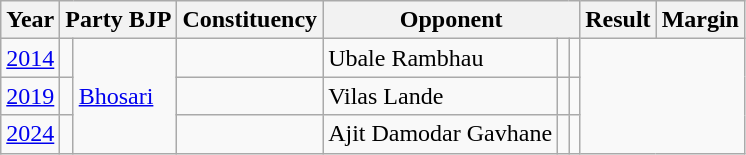<table class="sortable wikitable">
<tr>
<th>Year</th>
<th colspan = "2">Party BJP</th>
<th>Constituency</th>
<th colspan = "3">Opponent</th>
<th>Result</th>
<th>Margin</th>
</tr>
<tr>
<td><a href='#'>2014</a></td>
<td></td>
<td rowspan = "3"><a href='#'>Bhosari</a></td>
<td></td>
<td>Ubale Rambhau</td>
<td></td>
<td></td>
</tr>
<tr>
<td><a href='#'>2019</a></td>
<td></td>
<td></td>
<td>Vilas Lande</td>
<td></td>
<td></td>
</tr>
<tr>
<td><a href='#'>2024</a></td>
<td></td>
<td></td>
<td>Ajit Damodar Gavhane</td>
<td></td>
<td></td>
</tr>
</table>
